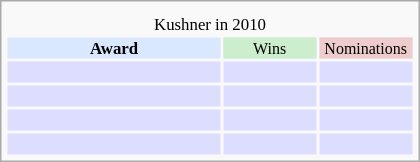<table class="infobox" style="width: 25em; text-align: left; font-size: 70%; vertical-align: middle;">
<tr>
<td colspan="3" style="text-align:center;"></td>
</tr>
<tr>
<td colspan="3" style="text-align:center;">Kushner in 2010</td>
</tr>
<tr bgcolor=#D9E8FF style="text-align:center;">
<th style="vertical-align: middle;">Award</th>
<td style="background:#cceecc; font-size:8pt; vertical-align: middle;" width="60px">Wins</td>
<td style="background:#eecccc; font-size:8pt; vertical-align: middle;" width="60px">Nominations</td>
</tr>
<tr bgcolor=#ddddff>
<td align="center"><br></td>
<td></td>
<td></td>
</tr>
<tr bgcolor=#ddddff>
<td align="center"><br></td>
<td></td>
<td></td>
</tr>
<tr bgcolor=#ddddff>
<td align="center"><br></td>
<td></td>
<td></td>
</tr>
<tr bgcolor=#ddddff>
<td align="center"><br></td>
<td></td>
<td></td>
</tr>
</table>
